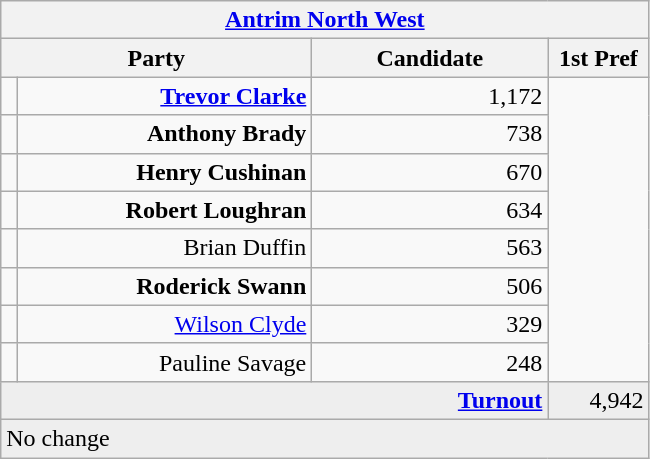<table class="wikitable">
<tr>
<th colspan="4" align="center"><a href='#'>Antrim North West</a></th>
</tr>
<tr>
<th colspan="2" align="center" width=200>Party</th>
<th width=150>Candidate</th>
<th width=60>1st Pref</th>
</tr>
<tr>
<td></td>
<td align="right"><strong><a href='#'>Trevor Clarke</a></strong></td>
<td align="right">1,172</td>
</tr>
<tr>
<td></td>
<td align="right"><strong>Anthony Brady</strong></td>
<td align="right">738</td>
</tr>
<tr>
<td></td>
<td align="right"><strong>Henry Cushinan</strong></td>
<td align="right">670</td>
</tr>
<tr>
<td></td>
<td align="right"><strong>Robert Loughran</strong></td>
<td align="right">634</td>
</tr>
<tr>
<td></td>
<td align="right">Brian Duffin</td>
<td align="right">563</td>
</tr>
<tr>
<td></td>
<td align="right"><strong>Roderick Swann</strong></td>
<td align="right">506</td>
</tr>
<tr>
<td></td>
<td align="right"><a href='#'>Wilson Clyde</a></td>
<td align="right">329</td>
</tr>
<tr>
<td></td>
<td align="right">Pauline Savage</td>
<td align="right">248</td>
</tr>
<tr bgcolor="EEEEEE">
<td colspan=3 align="right"><strong><a href='#'>Turnout</a></strong></td>
<td align="right">4,942</td>
</tr>
<tr>
<td colspan=4 bgcolor="EEEEEE">No change</td>
</tr>
</table>
